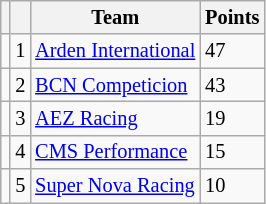<table class="wikitable" style="font-size: 85%;">
<tr>
<th></th>
<th></th>
<th>Team</th>
<th>Points</th>
</tr>
<tr>
<td align="left"></td>
<td align="center">1</td>
<td> <a href='#'>Arden International</a></td>
<td>47</td>
</tr>
<tr>
<td align="left"></td>
<td align="center">2</td>
<td> <a href='#'>BCN Competicion</a></td>
<td>43</td>
</tr>
<tr>
<td align="left"></td>
<td align="center">3</td>
<td> <a href='#'>AEZ Racing</a></td>
<td>19</td>
</tr>
<tr>
<td align="left"></td>
<td align="center">4</td>
<td> <a href='#'>CMS Performance</a></td>
<td>15</td>
</tr>
<tr>
<td align="left"></td>
<td align="center">5</td>
<td> <a href='#'>Super Nova Racing</a></td>
<td>10</td>
</tr>
</table>
